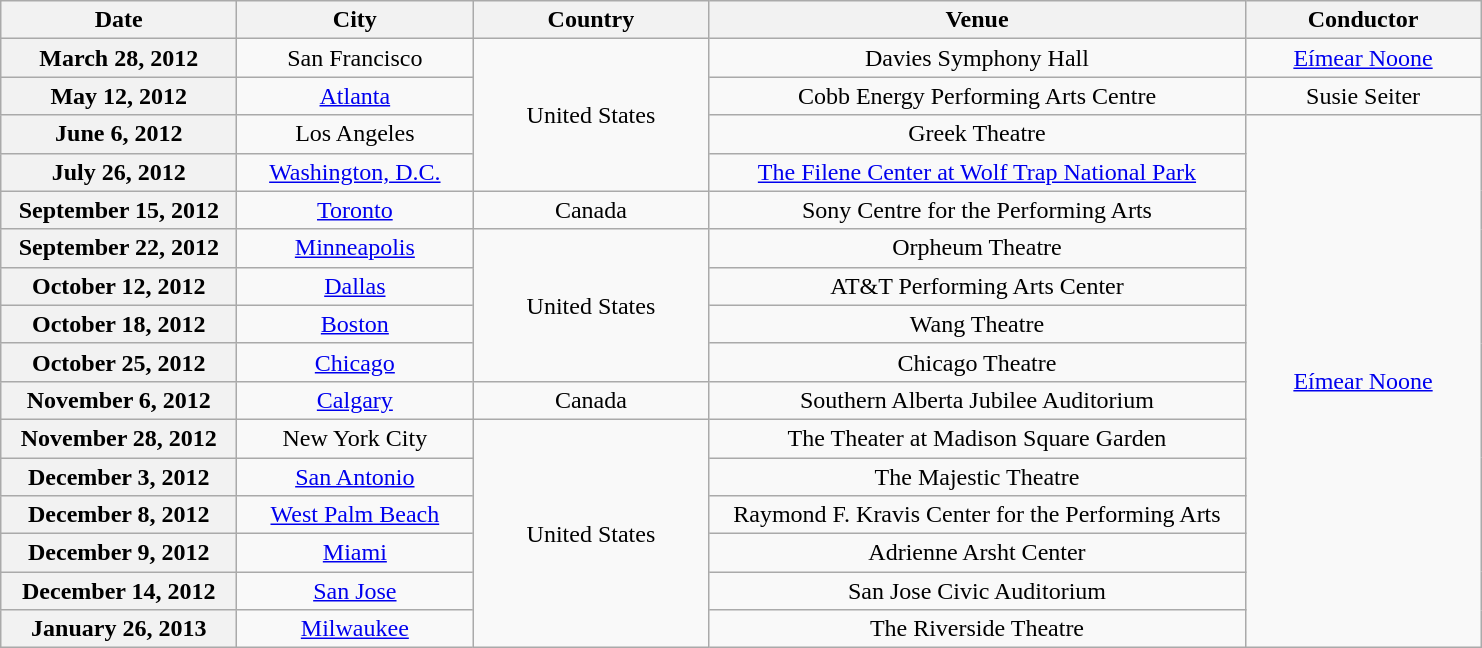<table class="wikitable" style="text-align:center;">
<tr>
<th scope="col" style="width:150px;">Date</th>
<th scope="col" style="width:150px;">City</th>
<th scope="col" style="width:150px;">Country</th>
<th scope="col" style="width:350px;">Venue</th>
<th scope="col" style="width:150px;">Conductor</th>
</tr>
<tr>
<th scope="row">March 28, 2012</th>
<td>San Francisco</td>
<td rowspan="4">United States</td>
<td>Davies Symphony Hall</td>
<td><a href='#'>Eímear Noone</a></td>
</tr>
<tr>
<th scope="row">May 12, 2012</th>
<td><a href='#'>Atlanta</a></td>
<td>Cobb Energy Performing Arts Centre</td>
<td>Susie Seiter</td>
</tr>
<tr>
<th scope="row">June 6, 2012</th>
<td>Los Angeles</td>
<td>Greek Theatre</td>
<td rowspan="14"><a href='#'>Eímear Noone</a></td>
</tr>
<tr>
<th scope="row">July 26, 2012</th>
<td><a href='#'>Washington, D.C.</a></td>
<td><a href='#'>The Filene Center at Wolf Trap National Park</a></td>
</tr>
<tr>
<th scope="row">September 15, 2012</th>
<td><a href='#'>Toronto</a></td>
<td>Canada</td>
<td>Sony Centre for the Performing Arts</td>
</tr>
<tr>
<th scope="row">September 22, 2012</th>
<td><a href='#'>Minneapolis</a></td>
<td rowspan="4">United States</td>
<td>Orpheum Theatre</td>
</tr>
<tr>
<th scope="row">October 12, 2012</th>
<td><a href='#'>Dallas</a></td>
<td>AT&T Performing Arts Center</td>
</tr>
<tr>
<th scope="row">October 18, 2012</th>
<td><a href='#'>Boston</a></td>
<td>Wang Theatre</td>
</tr>
<tr>
<th scope="row">October 25, 2012</th>
<td><a href='#'>Chicago</a></td>
<td>Chicago Theatre</td>
</tr>
<tr>
<th scope="row">November 6, 2012</th>
<td><a href='#'>Calgary</a></td>
<td>Canada</td>
<td>Southern Alberta Jubilee Auditorium</td>
</tr>
<tr>
<th scope="row">November 28, 2012</th>
<td>New York City</td>
<td rowspan="6">United States</td>
<td>The Theater at Madison Square Garden</td>
</tr>
<tr>
<th scope="row">December 3, 2012</th>
<td><a href='#'>San Antonio</a></td>
<td>The Majestic Theatre</td>
</tr>
<tr>
<th scope="row">December 8, 2012</th>
<td><a href='#'>West Palm Beach</a></td>
<td>Raymond F. Kravis Center for the Performing Arts</td>
</tr>
<tr>
<th scope="row">December 9, 2012</th>
<td><a href='#'>Miami</a></td>
<td>Adrienne Arsht Center</td>
</tr>
<tr>
<th scope="row">December 14, 2012</th>
<td><a href='#'>San Jose</a></td>
<td>San Jose Civic Auditorium</td>
</tr>
<tr>
<th scope="row">January 26, 2013</th>
<td><a href='#'>Milwaukee</a></td>
<td>The Riverside Theatre</td>
</tr>
</table>
